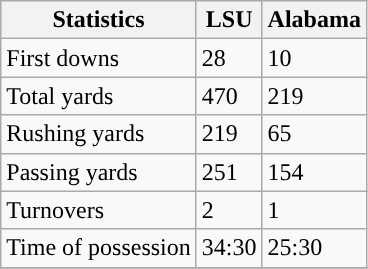<table class="wikitable" style="float: left;">
<tr>
<th>Statistics</th>
<th>LSU</th>
<th>Alabama</th>
</tr>
<tr>
<td>First downs</td>
<td>28</td>
<td>10</td>
</tr>
<tr>
<td>Total yards</td>
<td>470</td>
<td>219</td>
</tr>
<tr>
<td>Rushing yards</td>
<td>219</td>
<td>65</td>
</tr>
<tr>
<td>Passing yards</td>
<td>251</td>
<td>154</td>
</tr>
<tr>
<td>Turnovers</td>
<td>2</td>
<td>1</td>
</tr>
<tr>
<td>Time of possession</td>
<td>34:30</td>
<td>25:30</td>
</tr>
<tr>
</tr>
</table>
